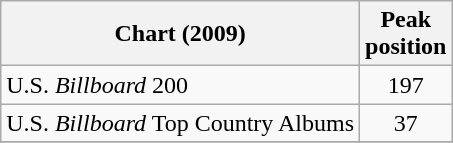<table class="wikitable">
<tr>
<th>Chart (2009)</th>
<th>Peak<br>position</th>
</tr>
<tr>
<td>U.S. <em>Billboard</em> 200</td>
<td align="center">197</td>
</tr>
<tr>
<td>U.S. <em>Billboard</em> Top Country Albums</td>
<td align="center">37</td>
</tr>
<tr>
</tr>
</table>
